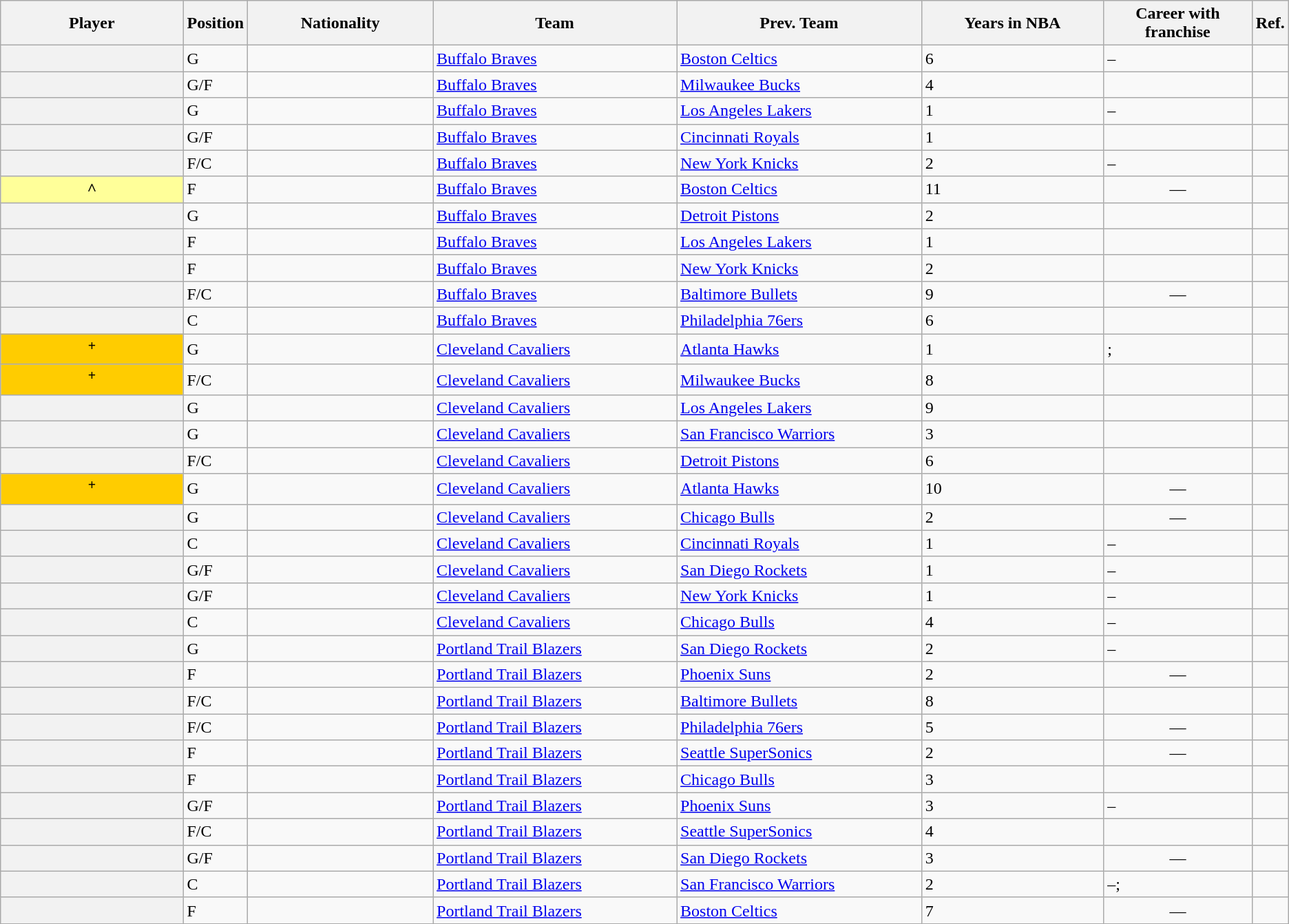<table class="wikitable sortable sortable">
<tr>
<th scope=col style="width:15%;">Player</th>
<th scope=col style="width:1%;">Position</th>
<th scope=col style="width:15%;">Nationality</th>
<th scope=col style="width:20%;">Team</th>
<th scope=col style="width:20%;">Prev. Team</th>
<th scope=col style="width:15%;">Years in NBA</th>
<th scope=col style="width:12%;">Career with franchise</th>
<th scope=col style="width:1%;" class=unsortable>Ref.</th>
</tr>
<tr>
<th scope=row align=center></th>
<td>G</td>
<td></td>
<td><a href='#'>Buffalo Braves</a></td>
<td><a href='#'>Boston Celtics</a></td>
<td>6</td>
<td>–</td>
<td align="center"></td>
</tr>
<tr>
<th scope=row align=center></th>
<td>G/F</td>
<td></td>
<td><a href='#'>Buffalo Braves</a></td>
<td><a href='#'>Milwaukee Bucks</a></td>
<td>4</td>
<td></td>
<td align="center"></td>
</tr>
<tr>
<th scope=row align=center></th>
<td>G</td>
<td></td>
<td><a href='#'>Buffalo Braves</a></td>
<td><a href='#'>Los Angeles Lakers</a></td>
<td>1</td>
<td>–</td>
<td align="center"></td>
</tr>
<tr>
<th scope=row align=center></th>
<td>G/F</td>
<td></td>
<td><a href='#'>Buffalo Braves</a></td>
<td><a href='#'>Cincinnati Royals</a></td>
<td>1</td>
<td></td>
<td align="center"></td>
</tr>
<tr>
<th scope=row align=center></th>
<td>F/C</td>
<td></td>
<td><a href='#'>Buffalo Braves</a></td>
<td><a href='#'>New York Knicks</a></td>
<td>2</td>
<td>–</td>
<td align="center"></td>
</tr>
<tr>
<th scope=row align=center style="background-color:#FFFF99">^</th>
<td>F</td>
<td></td>
<td><a href='#'>Buffalo Braves</a></td>
<td><a href='#'>Boston Celtics</a></td>
<td>11</td>
<td align="center">—</td>
<td align="center"></td>
</tr>
<tr>
<th scope=row align=center></th>
<td>G</td>
<td></td>
<td><a href='#'>Buffalo Braves</a></td>
<td><a href='#'>Detroit Pistons</a></td>
<td>2</td>
<td></td>
<td align="center"></td>
</tr>
<tr>
<th scope=row align=center></th>
<td>F</td>
<td></td>
<td><a href='#'>Buffalo Braves</a></td>
<td><a href='#'>Los Angeles Lakers</a></td>
<td>1</td>
<td></td>
<td align="center"></td>
</tr>
<tr>
<th scope=row align=center></th>
<td>F</td>
<td></td>
<td><a href='#'>Buffalo Braves</a></td>
<td><a href='#'>New York Knicks</a></td>
<td>2</td>
<td></td>
<td align="center"></td>
</tr>
<tr>
<th scope=row align=center></th>
<td>F/C</td>
<td></td>
<td><a href='#'>Buffalo Braves</a></td>
<td><a href='#'>Baltimore Bullets</a></td>
<td>9</td>
<td align="center">—</td>
<td align="center"></td>
</tr>
<tr>
<th scope=row align=center></th>
<td>C</td>
<td></td>
<td><a href='#'>Buffalo Braves</a></td>
<td><a href='#'>Philadelphia 76ers</a></td>
<td>6</td>
<td></td>
<td align="center"></td>
</tr>
<tr>
<th scope=row align=center style="background-color:#FFCC00"><sup>+</sup></th>
<td>G</td>
<td></td>
<td><a href='#'>Cleveland Cavaliers</a></td>
<td><a href='#'>Atlanta Hawks</a></td>
<td>1</td>
<td>; </td>
<td align="center"></td>
</tr>
<tr>
<th scope=row align=center style="background-color:#FFCC00"><sup>+</sup></th>
<td>F/C</td>
<td></td>
<td><a href='#'>Cleveland Cavaliers</a></td>
<td><a href='#'>Milwaukee Bucks</a></td>
<td>8</td>
<td></td>
<td align="center"></td>
</tr>
<tr>
<th scope=row align=center></th>
<td>G</td>
<td></td>
<td><a href='#'>Cleveland Cavaliers</a></td>
<td><a href='#'>Los Angeles Lakers</a></td>
<td>9</td>
<td></td>
<td align="center"></td>
</tr>
<tr>
<th scope=row align=center></th>
<td>G</td>
<td></td>
<td><a href='#'>Cleveland Cavaliers</a></td>
<td><a href='#'>San Francisco Warriors</a></td>
<td>3</td>
<td></td>
<td align="center"></td>
</tr>
<tr>
<th scope=row align=center></th>
<td>F/C</td>
<td></td>
<td><a href='#'>Cleveland Cavaliers</a></td>
<td><a href='#'>Detroit Pistons</a></td>
<td>6</td>
<td></td>
<td align="center"></td>
</tr>
<tr>
<th scope=row align=center style="background-color:#FFCC00"><sup>+</sup></th>
<td>G</td>
<td></td>
<td><a href='#'>Cleveland Cavaliers</a></td>
<td><a href='#'>Atlanta Hawks</a></td>
<td>10</td>
<td align="center">—</td>
<td align="center"></td>
</tr>
<tr>
<th scope=row align=center></th>
<td>G</td>
<td></td>
<td><a href='#'>Cleveland Cavaliers</a></td>
<td><a href='#'>Chicago Bulls</a></td>
<td>2</td>
<td align="center">—</td>
<td align="center"></td>
</tr>
<tr>
<th scope=row align=center></th>
<td>C</td>
<td></td>
<td><a href='#'>Cleveland Cavaliers</a></td>
<td><a href='#'>Cincinnati Royals</a></td>
<td>1</td>
<td>–</td>
<td align="center"></td>
</tr>
<tr>
<th scope=row align=center></th>
<td>G/F</td>
<td></td>
<td><a href='#'>Cleveland Cavaliers</a></td>
<td><a href='#'>San Diego Rockets</a></td>
<td>1</td>
<td>–</td>
<td align="center"></td>
</tr>
<tr>
<th scope=row align=center></th>
<td>G/F</td>
<td></td>
<td><a href='#'>Cleveland Cavaliers</a></td>
<td><a href='#'>New York Knicks</a></td>
<td>1</td>
<td>–</td>
<td align="center"></td>
</tr>
<tr>
<th scope=row align=center></th>
<td>C</td>
<td></td>
<td><a href='#'>Cleveland Cavaliers</a></td>
<td><a href='#'>Chicago Bulls</a></td>
<td>4</td>
<td>–</td>
<td align="center"></td>
</tr>
<tr>
<th scope=row align=center></th>
<td>G</td>
<td></td>
<td><a href='#'>Portland Trail Blazers</a></td>
<td><a href='#'>San Diego Rockets</a></td>
<td>2</td>
<td>–</td>
<td align="center"></td>
</tr>
<tr>
<th scope=row align=center></th>
<td>F</td>
<td></td>
<td><a href='#'>Portland Trail Blazers</a></td>
<td><a href='#'>Phoenix Suns</a></td>
<td>2</td>
<td align="center">—</td>
<td align="center"></td>
</tr>
<tr>
<th scope=row align=center></th>
<td>F/C</td>
<td></td>
<td><a href='#'>Portland Trail Blazers</a></td>
<td><a href='#'>Baltimore Bullets</a></td>
<td>8</td>
<td></td>
<td align="center"></td>
</tr>
<tr>
<th scope=row align=center></th>
<td>F/C</td>
<td></td>
<td><a href='#'>Portland Trail Blazers</a></td>
<td><a href='#'>Philadelphia 76ers</a></td>
<td>5</td>
<td align="center">—</td>
<td align="center"></td>
</tr>
<tr>
<th scope=row align=center></th>
<td>F</td>
<td></td>
<td><a href='#'>Portland Trail Blazers</a></td>
<td><a href='#'>Seattle SuperSonics</a></td>
<td>2</td>
<td align="center">—</td>
<td align="center"></td>
</tr>
<tr>
<th scope=row align=center></th>
<td>F</td>
<td></td>
<td><a href='#'>Portland Trail Blazers</a></td>
<td><a href='#'>Chicago Bulls</a></td>
<td>3</td>
<td></td>
<td align="center"></td>
</tr>
<tr>
<th scope=row align=center></th>
<td>G/F</td>
<td></td>
<td><a href='#'>Portland Trail Blazers</a></td>
<td><a href='#'>Phoenix Suns</a></td>
<td>3</td>
<td>–</td>
<td align="center"></td>
</tr>
<tr>
<th scope=row align=center></th>
<td>F/C</td>
<td></td>
<td><a href='#'>Portland Trail Blazers</a></td>
<td><a href='#'>Seattle SuperSonics</a></td>
<td>4</td>
<td></td>
<td align="center"></td>
</tr>
<tr>
<th scope=row align=center></th>
<td>G/F</td>
<td></td>
<td><a href='#'>Portland Trail Blazers</a></td>
<td><a href='#'>San Diego Rockets</a></td>
<td>3</td>
<td align="center">—</td>
<td align="center"></td>
</tr>
<tr>
<th scope=row align=center></th>
<td>C</td>
<td></td>
<td><a href='#'>Portland Trail Blazers</a></td>
<td><a href='#'>San Francisco Warriors</a></td>
<td>2</td>
<td>–; </td>
<td align="center"></td>
</tr>
<tr>
<th scope=row align=center></th>
<td>F</td>
<td></td>
<td><a href='#'>Portland Trail Blazers</a></td>
<td><a href='#'>Boston Celtics</a></td>
<td>7</td>
<td align="center">—</td>
<td align="center"></td>
</tr>
</table>
